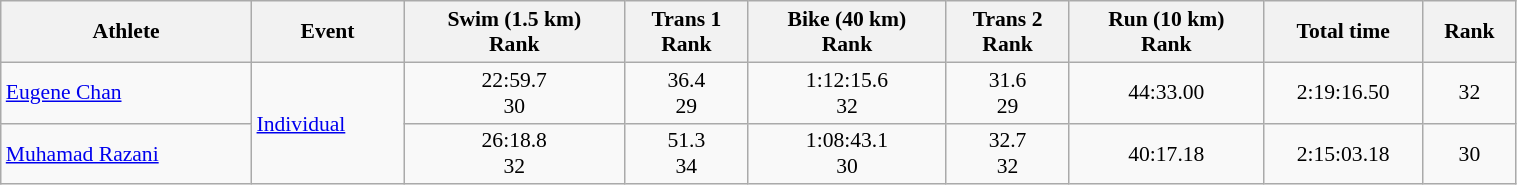<table class=wikitable width="80%" style="font-size:90%; text-align:center">
<tr>
<th>Athlete</th>
<th>Event</th>
<th>Swim (1.5 km)<br>Rank</th>
<th>Trans 1<br>Rank</th>
<th>Bike (40 km)<br>Rank</th>
<th>Trans 2<br>Rank</th>
<th>Run (10 km)<br>Rank</th>
<th>Total time</th>
<th>Rank</th>
</tr>
<tr>
<td align=left><a href='#'>Eugene Chan</a></td>
<td align=left rowspan=2><a href='#'>Individual</a></td>
<td>22:59.7<br>30</td>
<td>36.4<br>29</td>
<td>1:12:15.6<br>32</td>
<td>31.6<br>29</td>
<td>44:33.00<br></td>
<td>2:19:16.50</td>
<td>32</td>
</tr>
<tr>
<td align=left><a href='#'>Muhamad Razani</a></td>
<td>26:18.8<br>32</td>
<td>51.3<br>34</td>
<td>1:08:43.1<br>30</td>
<td>32.7<br>32</td>
<td>40:17.18<br></td>
<td>2:15:03.18</td>
<td>30</td>
</tr>
</table>
